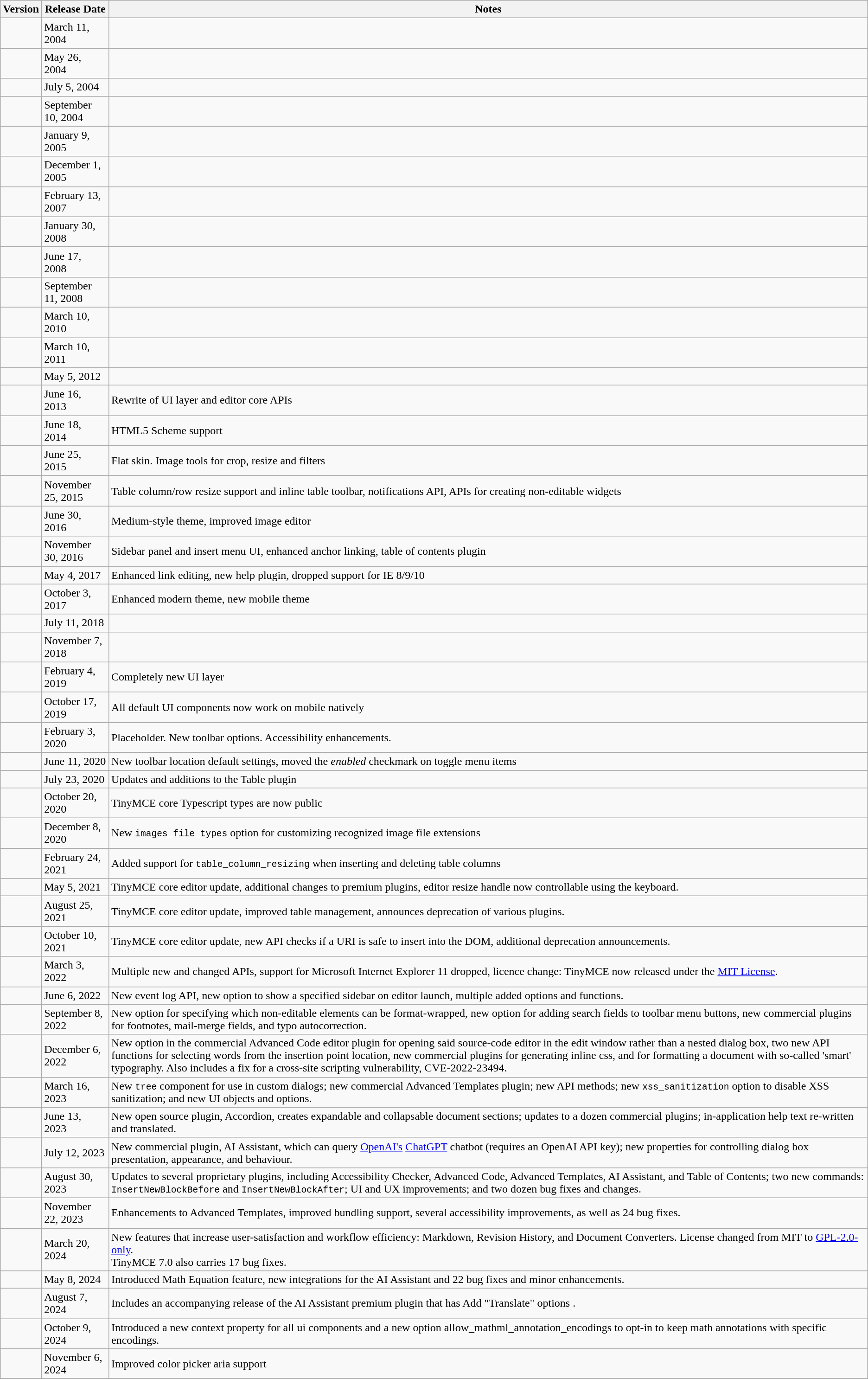<table class="wikitable sortable">
<tr>
<th>Version</th>
<th>Release Date</th>
<th>Notes</th>
</tr>
<tr>
<td></td>
<td>March 11, 2004</td>
<td></td>
</tr>
<tr>
<td></td>
<td>May 26, 2004</td>
<td></td>
</tr>
<tr>
<td></td>
<td>July 5, 2004</td>
<td></td>
</tr>
<tr>
<td></td>
<td>September 10, 2004</td>
<td></td>
</tr>
<tr>
<td></td>
<td>January 9, 2005</td>
<td></td>
</tr>
<tr>
<td></td>
<td>December 1, 2005</td>
<td></td>
</tr>
<tr>
<td></td>
<td>February 13, 2007</td>
<td></td>
</tr>
<tr>
<td></td>
<td>January 30, 2008</td>
<td></td>
</tr>
<tr>
<td></td>
<td>June 17, 2008</td>
<td></td>
</tr>
<tr>
<td></td>
<td>September 11, 2008</td>
<td></td>
</tr>
<tr>
<td></td>
<td>March 10, 2010</td>
<td></td>
</tr>
<tr>
<td></td>
<td>March 10, 2011</td>
<td></td>
</tr>
<tr>
<td></td>
<td>May 5, 2012</td>
<td></td>
</tr>
<tr>
<td></td>
<td>June 16, 2013</td>
<td>Rewrite of UI layer and editor core APIs</td>
</tr>
<tr>
<td></td>
<td>June 18, 2014</td>
<td>HTML5 Scheme support</td>
</tr>
<tr>
<td></td>
<td>June 25, 2015</td>
<td>Flat skin. Image tools for crop, resize and filters</td>
</tr>
<tr>
<td></td>
<td>November 25, 2015</td>
<td>Table column/row resize support and inline table toolbar, notifications API,  APIs for creating non-editable widgets</td>
</tr>
<tr>
<td></td>
<td>June 30, 2016</td>
<td>Medium-style theme, improved image editor</td>
</tr>
<tr>
<td></td>
<td>November 30, 2016</td>
<td>Sidebar panel and insert menu UI, enhanced anchor linking, table of contents plugin</td>
</tr>
<tr>
<td></td>
<td>May 4, 2017</td>
<td>Enhanced link editing, new help plugin, dropped support for IE 8/9/10</td>
</tr>
<tr>
<td></td>
<td>October 3, 2017</td>
<td>Enhanced modern theme, new mobile theme</td>
</tr>
<tr>
<td></td>
<td>July 11, 2018</td>
<td></td>
</tr>
<tr>
<td></td>
<td>November 7, 2018</td>
<td></td>
</tr>
<tr>
<td></td>
<td>February 4, 2019</td>
<td>Completely new UI layer</td>
</tr>
<tr>
<td></td>
<td>October 17, 2019</td>
<td>All default UI components now work on mobile natively</td>
</tr>
<tr>
<td></td>
<td>February 3, 2020</td>
<td>Placeholder. New toolbar options. Accessibility enhancements.</td>
</tr>
<tr>
<td></td>
<td>June 11, 2020</td>
<td>New toolbar location default settings, moved the <em>enabled</em> checkmark on toggle menu items</td>
</tr>
<tr>
<td></td>
<td>July 23, 2020</td>
<td>Updates and additions to the Table plugin</td>
</tr>
<tr>
<td></td>
<td>October 20, 2020</td>
<td>TinyMCE core Typescript types are now public</td>
</tr>
<tr>
<td></td>
<td>December 8, 2020</td>
<td>New <code>images_file_types</code> option for customizing recognized image file extensions</td>
</tr>
<tr>
<td></td>
<td>February 24, 2021</td>
<td>Added support for <code>table_column_resizing</code> when inserting and deleting table columns</td>
</tr>
<tr>
<td></td>
<td>May 5, 2021</td>
<td>TinyMCE core editor update, additional changes to premium plugins, editor resize handle now controllable using the keyboard.</td>
</tr>
<tr>
<td></td>
<td>August 25, 2021</td>
<td>TinyMCE core editor update, improved table management, announces deprecation of various plugins.</td>
</tr>
<tr>
<td></td>
<td>October 10, 2021</td>
<td>TinyMCE core editor update, new API checks if a URI is safe to insert into the DOM, additional deprecation announcements.</td>
</tr>
<tr>
<td></td>
<td>March 3, 2022</td>
<td>Multiple new and changed APIs, support for Microsoft Internet Explorer 11 dropped, licence change: TinyMCE now released under the <a href='#'>MIT License</a>.</td>
</tr>
<tr>
<td></td>
<td>June 6, 2022</td>
<td>New event log API, new option to show a specified sidebar on editor launch, multiple added options and functions.</td>
</tr>
<tr>
<td></td>
<td>September 8, 2022</td>
<td>New option for specifying which non-editable elements can be format-wrapped, new option for adding search fields to toolbar menu buttons, new commercial plugins for footnotes, mail-merge fields, and typo autocorrection.</td>
</tr>
<tr>
<td></td>
<td>December 6, 2022</td>
<td>New option in the commercial Advanced Code editor plugin for opening said source-code editor in the edit window rather than a nested dialog box, two new API functions for selecting words from the insertion point location, new commercial plugins for generating inline css, and for formatting a document with so-called 'smart' typography. Also includes a fix for a cross-site scripting vulnerability, CVE-2022-23494.</td>
</tr>
<tr>
<td></td>
<td>March 16, 2023</td>
<td>New <code>tree</code> component for use in custom dialogs; new commercial Advanced Templates plugin; new API methods; new <code>xss_sanitization</code> option to disable XSS sanitization; and new UI objects and options.</td>
</tr>
<tr>
<td></td>
<td>June 13, 2023</td>
<td>New open source plugin, Accordion, creates expandable and collapsable document sections; updates to a dozen commercial plugins; in-application help text re-written and translated.</td>
</tr>
<tr>
<td></td>
<td>July 12, 2023</td>
<td>New commercial plugin, AI Assistant, which can query <a href='#'>OpenAI's</a> <a href='#'>ChatGPT</a> chatbot (requires an OpenAI API key); new properties for controlling dialog box presentation, appearance, and behaviour.</td>
</tr>
<tr>
<td></td>
<td>August 30, 2023</td>
<td>Updates to several proprietary plugins, including Accessibility Checker, Advanced Code, Advanced Templates, AI Assistant, and Table of Contents; two new commands: <code>InsertNewBlockBefore</code> and <code>InsertNewBlockAfter</code>; UI and UX improvements; and two dozen bug fixes and changes.</td>
</tr>
<tr>
<td></td>
<td>November 22, 2023</td>
<td>Enhancements to Advanced Templates, improved bundling support, several accessibility improvements, as well as 24 bug fixes.</td>
</tr>
<tr>
<td></td>
<td>March 20, 2024</td>
<td>New features that increase user-satisfaction and workflow efficiency: Markdown, Revision History, and Document Converters. License changed from MIT to <a href='#'>GPL-2.0-only</a>.<br>TinyMCE 7.0 also carries 17 bug fixes.</td>
</tr>
<tr>
<td></td>
<td>May 8, 2024</td>
<td>Introduced Math Equation feature, new integrations for the AI Assistant and 22 bug fixes and minor enhancements.</td>
</tr>
<tr>
<td></td>
<td>August 7, 2024</td>
<td>Includes an accompanying release of the AI Assistant premium plugin that has Add "Translate" options .</td>
</tr>
<tr>
<td></td>
<td>October 9, 2024</td>
<td>Introduced a new context property for all ui components and a new option allow_mathml_annotation_encodings to opt-in to keep math annotations with specific encodings.</td>
</tr>
<tr>
<td></td>
<td>November 6, 2024</td>
<td>Improved color picker aria support</td>
</tr>
<tr>
</tr>
</table>
